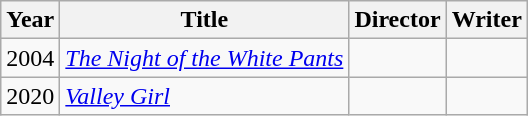<table class="wikitable">
<tr>
<th>Year</th>
<th>Title</th>
<th>Director</th>
<th>Writer</th>
</tr>
<tr>
<td>2004</td>
<td><em><a href='#'>The Night of the White Pants</a></em></td>
<td></td>
<td></td>
</tr>
<tr>
<td>2020</td>
<td><em><a href='#'>Valley Girl</a></em></td>
<td></td>
<td></td>
</tr>
</table>
